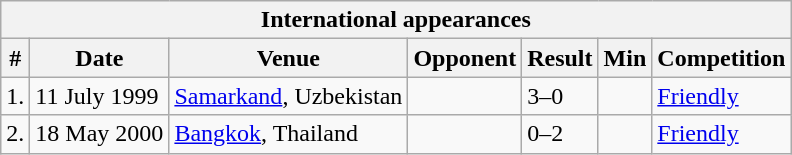<table class="wikitable">
<tr>
<th colspan="7"><strong>International appearances</strong></th>
</tr>
<tr>
<th>#</th>
<th>Date</th>
<th>Venue</th>
<th>Opponent</th>
<th>Result</th>
<th>Min</th>
<th>Competition</th>
</tr>
<tr>
<td>1.</td>
<td>11 July 1999</td>
<td><a href='#'>Samarkand</a>, Uzbekistan</td>
<td></td>
<td>3–0</td>
<td></td>
<td><a href='#'>Friendly</a></td>
</tr>
<tr>
<td>2.</td>
<td>18 May 2000</td>
<td><a href='#'>Bangkok</a>, Thailand</td>
<td></td>
<td>0–2</td>
<td></td>
<td><a href='#'>Friendly</a></td>
</tr>
</table>
